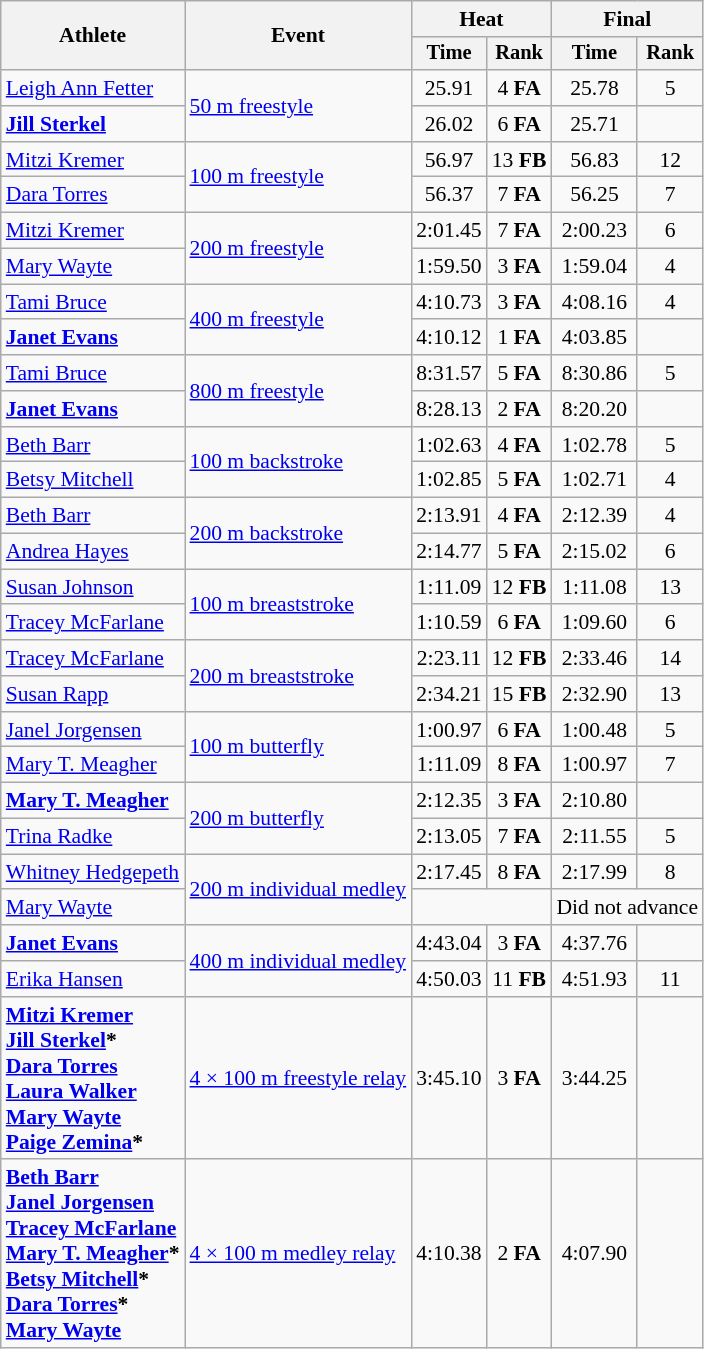<table class=wikitable style=font-size:90%;text-align:center>
<tr>
<th rowspan=2>Athlete</th>
<th rowspan=2>Event</th>
<th colspan=2>Heat</th>
<th colspan=2>Final</th>
</tr>
<tr style=font-size:95%>
<th>Time</th>
<th>Rank</th>
<th>Time</th>
<th>Rank</th>
</tr>
<tr>
<td align=left><a href='#'>Leigh Ann Fetter</a></td>
<td align=left rowspan=2><a href='#'>50 m freestyle</a></td>
<td>25.91</td>
<td>4 <strong>FA</strong></td>
<td>25.78</td>
<td>5</td>
</tr>
<tr>
<td align=left><strong><a href='#'>Jill Sterkel</a></strong></td>
<td>26.02</td>
<td>6 <strong>FA</strong></td>
<td>25.71</td>
<td></td>
</tr>
<tr>
<td align=left><a href='#'>Mitzi Kremer</a></td>
<td align=left rowspan=2><a href='#'>100 m freestyle</a></td>
<td>56.97</td>
<td>13 <strong>FB</strong></td>
<td>56.83</td>
<td>12</td>
</tr>
<tr>
<td align=left><a href='#'>Dara Torres</a></td>
<td>56.37</td>
<td>7 <strong>FA</strong></td>
<td>56.25</td>
<td>7</td>
</tr>
<tr>
<td align=left><a href='#'>Mitzi Kremer</a></td>
<td align=left rowspan=2><a href='#'>200 m freestyle</a></td>
<td>2:01.45</td>
<td>7 <strong>FA</strong></td>
<td>2:00.23</td>
<td>6</td>
</tr>
<tr>
<td align=left><a href='#'>Mary Wayte</a></td>
<td>1:59.50</td>
<td>3 <strong>FA</strong></td>
<td>1:59.04</td>
<td>4</td>
</tr>
<tr>
<td align=left><a href='#'>Tami Bruce</a></td>
<td align=left rowspan=2><a href='#'>400 m freestyle</a></td>
<td>4:10.73</td>
<td>3 <strong>FA</strong></td>
<td>4:08.16</td>
<td>4</td>
</tr>
<tr>
<td align=left><strong><a href='#'>Janet Evans</a></strong></td>
<td>4:10.12</td>
<td>1 <strong>FA</strong></td>
<td>4:03.85 </td>
<td></td>
</tr>
<tr>
<td align=left><a href='#'>Tami Bruce</a></td>
<td align=left rowspan=2><a href='#'>800 m freestyle</a></td>
<td>8:31.57</td>
<td>5 <strong>FA</strong></td>
<td>8:30.86</td>
<td>5</td>
</tr>
<tr>
<td align=left><strong><a href='#'>Janet Evans</a></strong></td>
<td>8:28.13</td>
<td>2 <strong>FA</strong></td>
<td>8:20.20 </td>
<td></td>
</tr>
<tr>
<td align=left><a href='#'>Beth Barr</a></td>
<td align=left rowspan=2><a href='#'>100 m backstroke</a></td>
<td>1:02.63</td>
<td>4 <strong>FA</strong></td>
<td>1:02.78</td>
<td>5</td>
</tr>
<tr>
<td align=left><a href='#'>Betsy Mitchell</a></td>
<td>1:02.85</td>
<td>5 <strong>FA</strong></td>
<td>1:02.71</td>
<td>4</td>
</tr>
<tr>
<td align=left><a href='#'>Beth Barr</a></td>
<td align=left rowspan=2><a href='#'>200 m backstroke</a></td>
<td>2:13.91</td>
<td>4 <strong>FA</strong></td>
<td>2:12.39</td>
<td>4</td>
</tr>
<tr>
<td align=left><a href='#'>Andrea Hayes</a></td>
<td>2:14.77</td>
<td>5 <strong>FA</strong></td>
<td>2:15.02</td>
<td>6</td>
</tr>
<tr>
<td align=left><a href='#'>Susan Johnson</a></td>
<td align=left rowspan=2><a href='#'>100 m breaststroke</a></td>
<td>1:11.09</td>
<td>12 <strong>FB</strong></td>
<td>1:11.08</td>
<td>13</td>
</tr>
<tr>
<td align=left><a href='#'>Tracey McFarlane</a></td>
<td>1:10.59</td>
<td>6 <strong>FA</strong></td>
<td>1:09.60</td>
<td>6</td>
</tr>
<tr>
<td align=left><a href='#'>Tracey McFarlane</a></td>
<td align=left rowspan=2><a href='#'>200 m breaststroke</a></td>
<td>2:23.11</td>
<td>12 <strong>FB</strong></td>
<td>2:33.46</td>
<td>14</td>
</tr>
<tr>
<td align=left><a href='#'>Susan Rapp</a></td>
<td>2:34.21</td>
<td>15 <strong>FB</strong></td>
<td>2:32.90</td>
<td>13</td>
</tr>
<tr>
<td align=left><a href='#'>Janel Jorgensen</a></td>
<td align=left rowspan=2><a href='#'>100 m butterfly</a></td>
<td>1:00.97</td>
<td>6 <strong>FA</strong></td>
<td>1:00.48</td>
<td>5</td>
</tr>
<tr>
<td align=left><a href='#'>Mary T. Meagher</a></td>
<td>1:11.09</td>
<td>8 <strong>FA</strong></td>
<td>1:00.97</td>
<td>7</td>
</tr>
<tr>
<td align=left><strong><a href='#'>Mary T. Meagher</a></strong></td>
<td align=left rowspan=2><a href='#'>200 m butterfly</a></td>
<td>2:12.35</td>
<td>3 <strong>FA</strong></td>
<td>2:10.80</td>
<td></td>
</tr>
<tr>
<td align=left><a href='#'>Trina Radke</a></td>
<td>2:13.05</td>
<td>7 <strong>FA</strong></td>
<td>2:11.55</td>
<td>5</td>
</tr>
<tr>
<td align=left><a href='#'>Whitney Hedgepeth</a></td>
<td align=left rowspan=2><a href='#'>200 m individual medley</a></td>
<td>2:17.45</td>
<td>8 <strong>FA</strong></td>
<td>2:17.99</td>
<td>8</td>
</tr>
<tr>
<td align=left><a href='#'>Mary Wayte</a></td>
<td colspan=2></td>
<td colspan=2>Did not advance</td>
</tr>
<tr>
<td align=left><strong><a href='#'>Janet Evans</a></strong></td>
<td align=left rowspan=2><a href='#'>400 m individual medley</a></td>
<td>4:43.04</td>
<td>3 <strong>FA</strong></td>
<td>4:37.76</td>
<td></td>
</tr>
<tr>
<td align=left><a href='#'>Erika Hansen</a></td>
<td>4:50.03</td>
<td>11 <strong>FB</strong></td>
<td>4:51.93</td>
<td>11</td>
</tr>
<tr>
<td align=left><strong><a href='#'>Mitzi Kremer</a><br><a href='#'>Jill Sterkel</a>*<br><a href='#'>Dara Torres</a><br><a href='#'>Laura Walker</a><br><a href='#'>Mary Wayte</a><br><a href='#'>Paige Zemina</a>*</strong></td>
<td align=left><a href='#'>4 × 100 m freestyle relay</a></td>
<td>3:45.10</td>
<td>3 <strong>FA</strong></td>
<td>3:44.25</td>
<td></td>
</tr>
<tr>
<td align=left><strong><a href='#'>Beth Barr</a><br><a href='#'>Janel Jorgensen</a><br><a href='#'>Tracey McFarlane</a><br><a href='#'>Mary T. Meagher</a>*<br><a href='#'>Betsy Mitchell</a>*<br><a href='#'>Dara Torres</a>*<br><a href='#'>Mary Wayte</a></strong></td>
<td align=left><a href='#'>4 × 100 m medley relay</a></td>
<td>4:10.38</td>
<td>2 <strong>FA</strong></td>
<td>4:07.90</td>
<td></td>
</tr>
</table>
